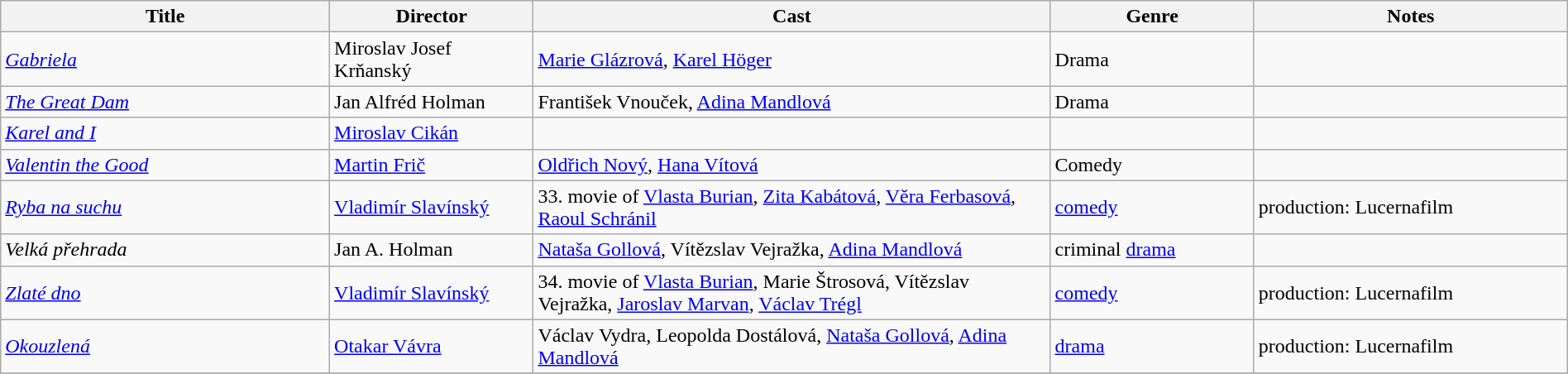<table class="wikitable" style="width:100%;">
<tr>
<th style="width:21%;">Title</th>
<th style="width:13%;">Director</th>
<th style="width:33%;">Cast</th>
<th style="width:13%;">Genre</th>
<th style="width:20%;">Notes</th>
</tr>
<tr>
<td><em><a href='#'>Gabriela</a></em></td>
<td>Miroslav Josef Krňanský</td>
<td><a href='#'>Marie Glázrová</a>, <a href='#'>Karel Höger </a></td>
<td>Drama</td>
<td></td>
</tr>
<tr>
<td><em><a href='#'>The Great Dam</a></em></td>
<td>Jan Alfréd Holman</td>
<td>František Vnouček, <a href='#'>Adina Mandlová</a></td>
<td>Drama</td>
<td></td>
</tr>
<tr>
<td><em><a href='#'>Karel and I</a></em></td>
<td><a href='#'>Miroslav Cikán</a></td>
<td></td>
<td></td>
<td></td>
</tr>
<tr>
<td><em><a href='#'>Valentin the Good</a></em></td>
<td><a href='#'>Martin Frič</a></td>
<td><a href='#'>Oldřich Nový</a>, <a href='#'>Hana Vítová</a></td>
<td>Comedy</td>
<td></td>
</tr>
<tr>
<td><em><a href='#'>Ryba na suchu</a></em></td>
<td><a href='#'>Vladimír Slavínský</a></td>
<td>33. movie of <a href='#'>Vlasta Burian</a>, <a href='#'>Zita Kabátová</a>, <a href='#'>Věra Ferbasová</a>, <a href='#'>Raoul Schránil</a></td>
<td><a href='#'>comedy</a></td>
<td>production: Lucernafilm</td>
</tr>
<tr>
<td><em>Velká přehrada</em></td>
<td>Jan A. Holman</td>
<td><a href='#'>Nataša Gollová</a>, Vítězslav Vejražka, <a href='#'>Adina Mandlová</a></td>
<td>criminal <a href='#'>drama</a></td>
<td></td>
</tr>
<tr>
<td><em><a href='#'>Zlaté dno</a></em></td>
<td><a href='#'>Vladimír Slavínský</a></td>
<td>34. movie of <a href='#'>Vlasta Burian</a>, Marie Štrosová, Vítězslav Vejražka, <a href='#'>Jaroslav Marvan</a>, <a href='#'>Václav Trégl</a></td>
<td><a href='#'>comedy</a></td>
<td>production: Lucernafilm</td>
</tr>
<tr>
<td><em><a href='#'>Okouzlená</a></em></td>
<td><a href='#'>Otakar Vávra</a></td>
<td>Václav Vydra, Leopolda Dostálová, <a href='#'>Nataša Gollová</a>, <a href='#'>Adina Mandlová</a></td>
<td><a href='#'>drama</a></td>
<td>production: Lucernafilm</td>
</tr>
<tr>
</tr>
</table>
